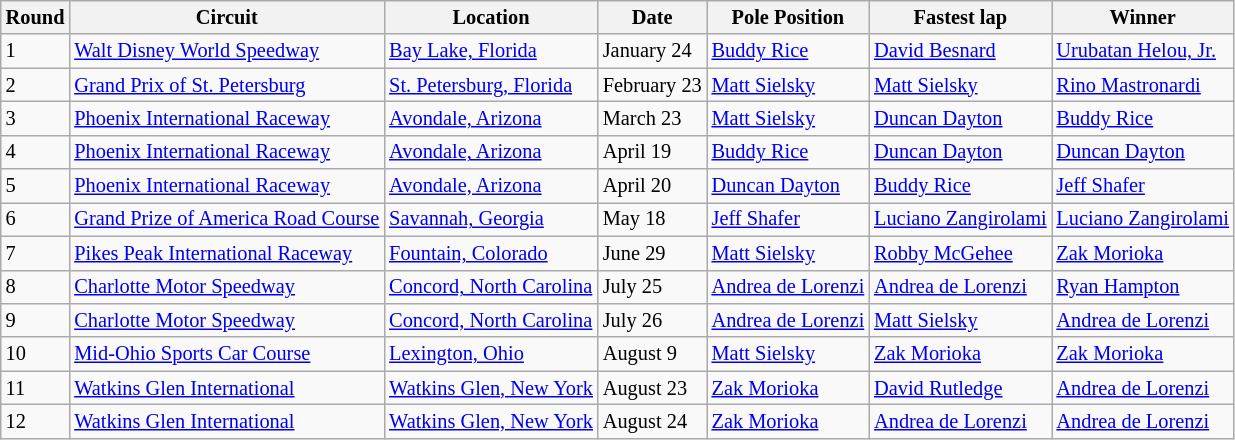<table class="wikitable"  style="font-size:85%;">
<tr>
<th>Round</th>
<th>Circuit</th>
<th>Location</th>
<th>Date</th>
<th>Pole Position</th>
<th>Fastest lap</th>
<th>Winner</th>
</tr>
<tr>
<td>1</td>
<td><a href='#'>Walt Disney World Speedway</a></td>
<td> <a href='#'>Bay Lake, Florida</a></td>
<td>January 24</td>
<td> <a href='#'>Buddy Rice</a></td>
<td> <a href='#'>David Besnard</a></td>
<td> <a href='#'>Urubatan Helou, Jr.</a></td>
</tr>
<tr>
<td>2</td>
<td><a href='#'>Grand Prix of St. Petersburg</a></td>
<td> <a href='#'>St. Petersburg, Florida</a></td>
<td>February 23</td>
<td> <a href='#'>Matt Sielsky</a></td>
<td> <a href='#'>Matt Sielsky</a></td>
<td> <a href='#'>Rino Mastronardi</a></td>
</tr>
<tr>
<td>3</td>
<td><a href='#'>Phoenix International Raceway</a></td>
<td> <a href='#'>Avondale, Arizona</a></td>
<td>March 23</td>
<td> <a href='#'>Matt Sielsky</a></td>
<td> <a href='#'>Duncan Dayton</a></td>
<td> <a href='#'>Buddy Rice</a></td>
</tr>
<tr>
<td>4</td>
<td><a href='#'>Phoenix International Raceway</a></td>
<td> <a href='#'>Avondale, Arizona</a></td>
<td>April 19</td>
<td> <a href='#'>Buddy Rice</a></td>
<td> <a href='#'>Duncan Dayton</a></td>
<td> <a href='#'>Duncan Dayton</a></td>
</tr>
<tr>
<td>5</td>
<td><a href='#'>Phoenix International Raceway</a></td>
<td> <a href='#'>Avondale, Arizona</a></td>
<td>April 20</td>
<td> <a href='#'>Duncan Dayton</a></td>
<td> <a href='#'>Buddy Rice</a></td>
<td> <a href='#'>Jeff Shafer</a></td>
</tr>
<tr>
<td>6</td>
<td><a href='#'>Grand Prize of America Road Course</a></td>
<td> <a href='#'>Savannah, Georgia</a></td>
<td>May 18</td>
<td> <a href='#'>Jeff Shafer</a></td>
<td> <a href='#'>Luciano Zangirolami</a></td>
<td> <a href='#'>Luciano Zangirolami</a></td>
</tr>
<tr>
<td>7</td>
<td><a href='#'>Pikes Peak International Raceway</a></td>
<td> <a href='#'>Fountain, Colorado</a></td>
<td>June 29</td>
<td> <a href='#'>Matt Sielsky</a></td>
<td> <a href='#'>Robby McGehee</a></td>
<td> <a href='#'>Zak Morioka</a></td>
</tr>
<tr>
<td>8</td>
<td><a href='#'>Charlotte Motor Speedway</a></td>
<td> <a href='#'>Concord, North Carolina</a></td>
<td>July 25</td>
<td> <a href='#'>Andrea de Lorenzi</a></td>
<td> <a href='#'>Andrea de Lorenzi</a></td>
<td> <a href='#'>Ryan Hampton</a></td>
</tr>
<tr>
<td>9</td>
<td><a href='#'>Charlotte Motor Speedway</a></td>
<td> <a href='#'>Concord, North Carolina</a></td>
<td>July 26</td>
<td> <a href='#'>Andrea de Lorenzi</a></td>
<td> <a href='#'>Matt Sielsky</a></td>
<td> <a href='#'>Andrea de Lorenzi</a></td>
</tr>
<tr>
<td>10</td>
<td><a href='#'>Mid-Ohio Sports Car Course</a></td>
<td> <a href='#'>Lexington, Ohio</a></td>
<td>August 9</td>
<td> <a href='#'>Matt Sielsky</a></td>
<td> <a href='#'>Zak Morioka</a></td>
<td> <a href='#'>Zak Morioka</a></td>
</tr>
<tr>
<td>11</td>
<td><a href='#'>Watkins Glen International</a></td>
<td> <a href='#'>Watkins Glen, New York</a></td>
<td>August 23</td>
<td> <a href='#'>Zak Morioka</a></td>
<td> <a href='#'>David Rutledge</a></td>
<td> <a href='#'>Andrea de Lorenzi</a></td>
</tr>
<tr>
<td>12</td>
<td><a href='#'>Watkins Glen International</a></td>
<td> <a href='#'>Watkins Glen, New York</a></td>
<td>August 24</td>
<td> <a href='#'>Zak Morioka</a></td>
<td> <a href='#'>Andrea de Lorenzi</a></td>
<td> <a href='#'>Andrea de Lorenzi</a></td>
</tr>
</table>
